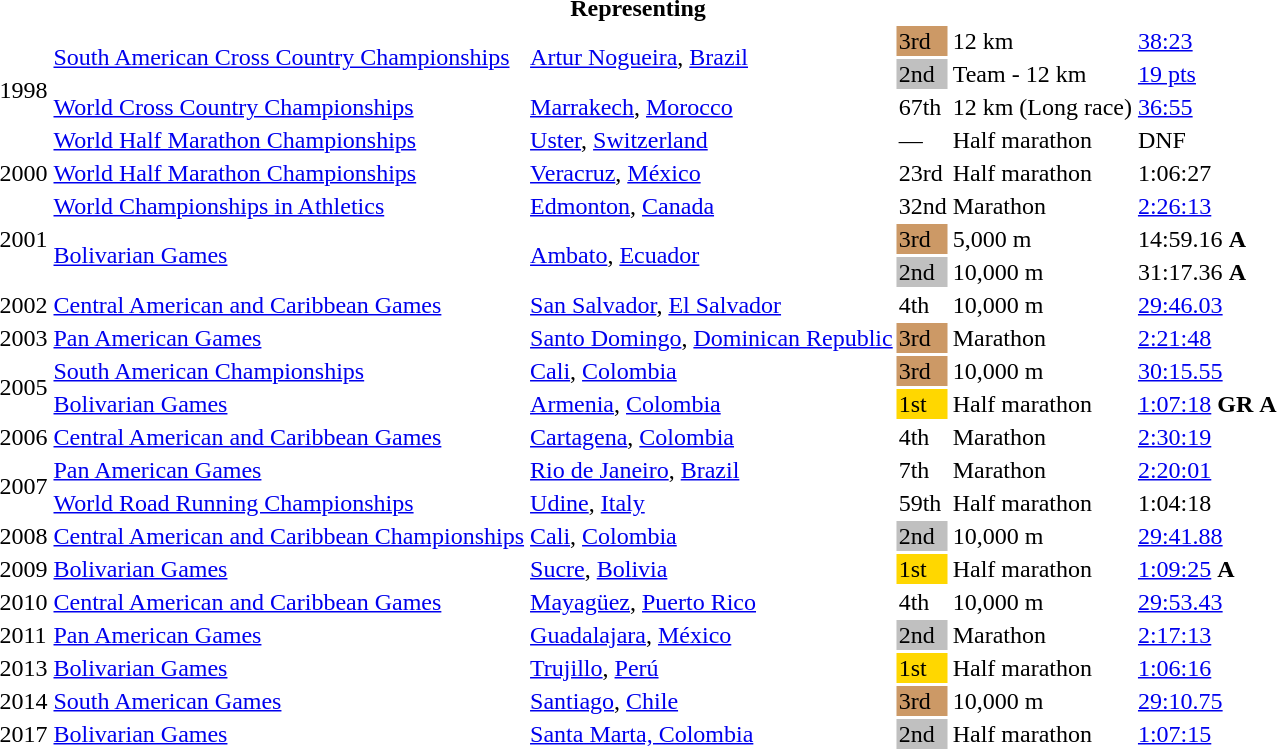<table>
<tr>
<th colspan="6">Representing </th>
</tr>
<tr>
<td rowspan=4>1998</td>
<td rowspan=2><a href='#'>South American Cross Country Championships</a></td>
<td rowspan=2><a href='#'>Artur Nogueira</a>, <a href='#'>Brazil</a></td>
<td bgcolor="cc9966">3rd</td>
<td>12 km</td>
<td><a href='#'>38:23</a></td>
</tr>
<tr>
<td bgcolor=silver>2nd</td>
<td>Team - 12 km</td>
<td><a href='#'>19 pts</a></td>
</tr>
<tr>
<td><a href='#'>World Cross Country Championships</a></td>
<td><a href='#'>Marrakech</a>, <a href='#'>Morocco</a></td>
<td>67th</td>
<td>12 km (Long race)</td>
<td><a href='#'>36:55</a></td>
</tr>
<tr>
<td><a href='#'>World Half Marathon Championships</a></td>
<td><a href='#'>Uster</a>, <a href='#'>Switzerland</a></td>
<td>—</td>
<td>Half marathon</td>
<td>DNF</td>
</tr>
<tr>
<td>2000</td>
<td><a href='#'>World Half Marathon Championships</a></td>
<td><a href='#'>Veracruz</a>, <a href='#'>México</a></td>
<td>23rd</td>
<td>Half marathon</td>
<td>1:06:27</td>
</tr>
<tr>
<td rowspan = "3">2001</td>
<td><a href='#'>World Championships in Athletics</a></td>
<td><a href='#'>Edmonton</a>, <a href='#'>Canada</a></td>
<td>32nd</td>
<td>Marathon</td>
<td><a href='#'>2:26:13</a></td>
</tr>
<tr>
<td rowspan = "2"><a href='#'>Bolivarian Games</a></td>
<td rowspan = "2"><a href='#'>Ambato</a>, <a href='#'>Ecuador</a></td>
<td bgcolor=cc9966>3rd</td>
<td>5,000 m</td>
<td>14:59.16 <strong>A</strong></td>
</tr>
<tr>
<td bgcolor=silver>2nd</td>
<td>10,000 m</td>
<td>31:17.36 <strong>A</strong></td>
</tr>
<tr>
<td>2002</td>
<td><a href='#'>Central American and Caribbean Games</a></td>
<td><a href='#'>San Salvador</a>, <a href='#'>El Salvador</a></td>
<td>4th</td>
<td>10,000 m</td>
<td><a href='#'>29:46.03</a></td>
</tr>
<tr>
<td>2003</td>
<td><a href='#'>Pan American Games</a></td>
<td><a href='#'>Santo Domingo</a>, <a href='#'>Dominican Republic</a></td>
<td bgcolor="cc9966">3rd</td>
<td>Marathon</td>
<td><a href='#'>2:21:48</a></td>
</tr>
<tr>
<td rowspan=2>2005</td>
<td><a href='#'>South American Championships</a></td>
<td><a href='#'>Cali</a>, <a href='#'>Colombia</a></td>
<td bgcolor="cc9966">3rd</td>
<td>10,000 m</td>
<td><a href='#'>30:15.55</a></td>
</tr>
<tr>
<td><a href='#'>Bolivarian Games</a></td>
<td><a href='#'>Armenia</a>, <a href='#'>Colombia</a></td>
<td bgcolor=gold>1st</td>
<td>Half marathon</td>
<td><a href='#'>1:07:18</a> <strong>GR</strong> <strong>A</strong></td>
</tr>
<tr>
<td>2006</td>
<td><a href='#'>Central American and Caribbean Games</a></td>
<td><a href='#'>Cartagena</a>, <a href='#'>Colombia</a></td>
<td>4th</td>
<td>Marathon</td>
<td><a href='#'>2:30:19</a></td>
</tr>
<tr>
<td rowspan=2>2007</td>
<td><a href='#'>Pan American Games</a></td>
<td><a href='#'>Rio de Janeiro</a>, <a href='#'>Brazil</a></td>
<td>7th</td>
<td>Marathon</td>
<td><a href='#'>2:20:01</a></td>
</tr>
<tr>
<td><a href='#'>World Road Running Championships</a></td>
<td><a href='#'>Udine</a>, <a href='#'>Italy</a></td>
<td>59th</td>
<td>Half marathon</td>
<td>1:04:18</td>
</tr>
<tr>
<td>2008</td>
<td><a href='#'>Central American and Caribbean Championships</a></td>
<td><a href='#'>Cali</a>, <a href='#'>Colombia</a></td>
<td bgcolor=silver>2nd</td>
<td>10,000 m</td>
<td><a href='#'>29:41.88</a></td>
</tr>
<tr>
<td>2009</td>
<td><a href='#'>Bolivarian Games</a></td>
<td><a href='#'>Sucre</a>, <a href='#'>Bolivia</a></td>
<td bgcolor=gold>1st</td>
<td>Half marathon</td>
<td><a href='#'>1:09:25</a> <strong>A</strong></td>
</tr>
<tr>
<td>2010</td>
<td><a href='#'>Central American and Caribbean Games</a></td>
<td><a href='#'>Mayagüez</a>, <a href='#'>Puerto Rico</a></td>
<td>4th</td>
<td>10,000 m</td>
<td><a href='#'>29:53.43</a></td>
</tr>
<tr>
<td>2011</td>
<td><a href='#'>Pan American Games</a></td>
<td><a href='#'>Guadalajara</a>, <a href='#'>México</a></td>
<td bgcolor=silver>2nd</td>
<td>Marathon</td>
<td><a href='#'>2:17:13</a></td>
</tr>
<tr>
<td>2013</td>
<td><a href='#'>Bolivarian Games</a></td>
<td><a href='#'>Trujillo</a>, <a href='#'>Perú</a></td>
<td bgcolor=gold>1st</td>
<td>Half marathon</td>
<td><a href='#'>1:06:16</a></td>
</tr>
<tr>
<td>2014</td>
<td><a href='#'>South American Games</a></td>
<td><a href='#'>Santiago</a>, <a href='#'>Chile</a></td>
<td bgcolor="cc9966">3rd</td>
<td>10,000 m</td>
<td><a href='#'>29:10.75</a></td>
</tr>
<tr>
<td>2017</td>
<td><a href='#'>Bolivarian Games</a></td>
<td><a href='#'>Santa Marta, Colombia</a></td>
<td bgcolor=silver>2nd</td>
<td>Half marathon</td>
<td><a href='#'>1:07:15</a></td>
</tr>
</table>
